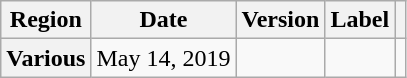<table class="wikitable plainrowheaders">
<tr>
<th scope="col">Region</th>
<th scope="col">Date</th>
<th scope="col">Version</th>
<th scope="col">Label</th>
<th scope="col"></th>
</tr>
<tr>
<th rowspan="2" scope="row">Various</th>
<td>May 14, 2019</td>
<td rowspan="2"></td>
<td></td>
<td></td>
</tr>
</table>
